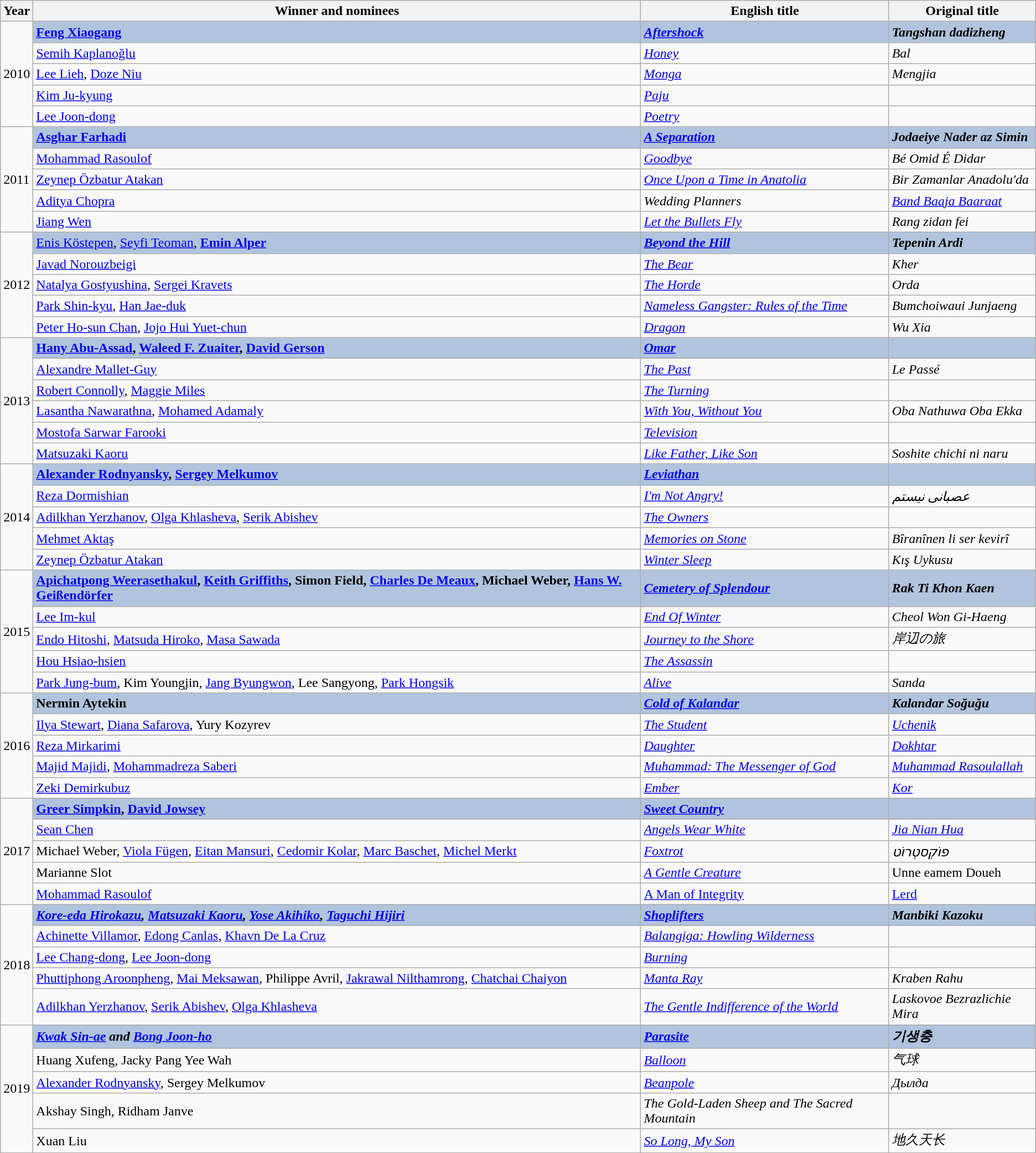<table class="wikitable">
<tr>
<th>Year</th>
<th>Winner and nominees</th>
<th>English title</th>
<th>Original title</th>
</tr>
<tr>
<td rowspan="5">2010</td>
<td style="background:#B0C4DE;"><strong> <a href='#'>Feng Xiaogang</a></strong></td>
<td style="background:#B0C4DE;"><strong><em><a href='#'>Aftershock</a></em></strong></td>
<td style="background:#B0C4DE;"><strong><em>Tangshan dadizheng</em></strong></td>
</tr>
<tr>
<td>  <a href='#'>Semih Kaplanoğlu</a></td>
<td><a href='#'><em>Honey</em></a></td>
<td><em>Bal</em></td>
</tr>
<tr>
<td> <a href='#'>Lee Lieh</a>, <a href='#'>Doze Niu</a></td>
<td><a href='#'><em>Monga</em></a></td>
<td><em>Mengjia</em></td>
</tr>
<tr>
<td> <a href='#'>Kim Ju-kyung</a></td>
<td><a href='#'><em>Paju</em></a></td>
<td></td>
</tr>
<tr>
<td> <a href='#'>Lee Joon-dong</a></td>
<td><a href='#'><em>Poetry</em></a></td>
<td></td>
</tr>
<tr>
<td rowspan="5">2011</td>
<td style="background:#B0C4DE;"> <strong><a href='#'>Asghar Farhadi</a></strong></td>
<td style="background:#B0C4DE;"><strong><em><a href='#'>A Separation</a></em></strong></td>
<td style="background:#B0C4DE;"><strong><em>Jodaeiye Nader az Simin</em></strong></td>
</tr>
<tr>
<td> <a href='#'>Mohammad Rasoulof</a></td>
<td><a href='#'><em>Goodbye</em></a></td>
<td><em>Bé Omid É Didar</em></td>
</tr>
<tr>
<td>  <a href='#'>Zeynep Özbatur Atakan</a></td>
<td><em><a href='#'>Once Upon a Time in Anatolia</a></em></td>
<td><em>Bir Zamanlar Anadolu'da</em></td>
</tr>
<tr>
<td> <a href='#'>Aditya Chopra</a></td>
<td><em>Wedding Planners</em></td>
<td><em><a href='#'>Band Baaja Baaraat</a></em></td>
</tr>
<tr>
<td> <a href='#'>Jiang Wen</a></td>
<td><em><a href='#'>Let the Bullets Fly</a></em></td>
<td><em>Rang zidan fei</em></td>
</tr>
<tr>
<td rowspan="5">2012</td>
<td style="background:#B0C4DE;">  <a href='#'>Enis Köstepen</a>, <a href='#'>Seyfi Teoman</a>, <strong><a href='#'>Emin Alper</a></strong></td>
<td style="background:#B0C4DE;"><strong><em><a href='#'>Beyond the Hill</a></em></strong></td>
<td style="background:#B0C4DE;"><strong><em>Tepenin Ardi</em></strong></td>
</tr>
<tr>
<td> <a href='#'>Javad Norouzbeigi</a></td>
<td><a href='#'><em>The Bear</em></a></td>
<td><em>Kher</em></td>
</tr>
<tr>
<td> <a href='#'>Natalya Gostyushina</a>, <a href='#'>Sergei Kravets</a></td>
<td><a href='#'><em>The Horde</em></a></td>
<td><em>Orda</em></td>
</tr>
<tr>
<td>  <a href='#'>Park Shin-kyu</a>, <a href='#'>Han Jae-duk</a></td>
<td><em><a href='#'>Nameless Gangster: Rules of the Time</a></em></td>
<td><em>Bumchoiwaui Junjaeng</em></td>
</tr>
<tr>
<td> <a href='#'>Peter Ho-sun Chan</a>, <a href='#'>Jojo Hui Yuet-chun</a></td>
<td><a href='#'><em>Dragon</em></a></td>
<td><em>Wu Xia</em></td>
</tr>
<tr>
<td rowspan="6">2013</td>
<td style="background:#B0C4DE;">  <strong><a href='#'>Hany Abu-Assad</a>, <a href='#'>Waleed F. Zuaiter</a>, <a href='#'>David Gerson</a></strong></td>
<td style="background:#B0C4DE;"><a href='#'><strong><em>Omar</em></strong></a></td>
<td style="background:#B0C4DE;"></td>
</tr>
<tr>
<td>  <a href='#'>Alexandre Mallet-Guy</a></td>
<td><a href='#'><em>The Past</em></a></td>
<td><em>Le Passé</em></td>
</tr>
<tr>
<td>  <a href='#'>Robert Connolly</a>, <a href='#'>Maggie Miles</a></td>
<td><a href='#'><em>The Turning</em></a></td>
<td></td>
</tr>
<tr>
<td>  <a href='#'>Lasantha Nawarathna</a>, <a href='#'>Mohamed Adamaly</a></td>
<td><em><a href='#'>With You, Without You</a></em></td>
<td><em>Oba Nathuwa Oba Ekka</em></td>
</tr>
<tr>
<td> <a href='#'>Mostofa Sarwar Farooki</a></td>
<td><a href='#'><em>Television</em></a></td>
<td></td>
</tr>
<tr>
<td> <a href='#'>Matsuzaki Kaoru</a></td>
<td><a href='#'><em>Like Father, Like Son</em></a></td>
<td><em>Soshite chichi ni naru</em></td>
</tr>
<tr>
<td rowspan="5">2014</td>
<td style="background:#B0C4DE;"> <strong><a href='#'>Alexander Rodnyansky</a>, <a href='#'>Sergey Melkumov</a></strong></td>
<td style="background:#B0C4DE;"><a href='#'><strong><em>Leviathan</em></strong></a></td>
<td style="background:#B0C4DE;"></td>
</tr>
<tr>
<td> <a href='#'>Reza Dormishian</a></td>
<td><em><a href='#'>I'm Not Angry!</a></em></td>
<td><em>عصبانی نیستم</em></td>
</tr>
<tr>
<td>  <a href='#'>Adilkhan Yerzhanov</a>, <a href='#'>Olga Khlasheva</a>, <a href='#'>Serik Abishev</a></td>
<td><em><a href='#'>The Owners</a></em></td>
<td></td>
</tr>
<tr>
<td>   <a href='#'>Mehmet Aktaş</a></td>
<td><em><a href='#'>Memories on Stone</a></em></td>
<td><em>Bîranînen li ser kevirî</em></td>
</tr>
<tr>
<td>   <a href='#'>Zeynep Özbatur Atakan</a></td>
<td><a href='#'><em>Winter Sleep</em></a></td>
<td><em>Kış Uykusu</em></td>
</tr>
<tr>
<td rowspan="5">2015</td>
<td style="background:#B0C4DE;">     <strong><a href='#'>Apichatpong Weerasethakul</a>, <a href='#'>Keith Griffiths</a>, Simon Field, <a href='#'>Charles De Meaux</a>, Michael Weber, <a href='#'>Hans W. Geißendörfer</a></strong></td>
<td style="background:#B0C4DE;"><strong><em><a href='#'>Cemetery of Splendour</a></em></strong></td>
<td style="background:#B0C4DE;"><strong><em>Rak Ti Khon Kaen</em></strong></td>
</tr>
<tr>
<td> <a href='#'>Lee Im-kul</a></td>
<td><em><a href='#'>End Of Winter</a></em></td>
<td><em>Cheol Won Gi-Haeng</em></td>
</tr>
<tr>
<td>   <a href='#'>Endo Hitoshi</a>, <a href='#'>Matsuda Hiroko</a>, <a href='#'>Masa Sawada</a></td>
<td><em><a href='#'>Journey to the Shore</a></em></td>
<td><em>岸辺の旅</em></td>
</tr>
<tr>
<td>   <a href='#'>Hou Hsiao-hsien</a></td>
<td><a href='#'><em>The Assassin</em></a></td>
<td></td>
</tr>
<tr>
<td> <a href='#'>Park Jung-bum</a>, Kim Youngjin, <a href='#'>Jang Byungwon</a>, Lee Sangyong, <a href='#'>Park Hongsik</a></td>
<td><em><a href='#'>Alive</a></em></td>
<td><em>Sanda</em></td>
</tr>
<tr>
<td rowspan="5">2016</td>
<td style="background:#B0C4DE;">  <strong>Nermin Aytekin</strong></td>
<td style="background:#B0C4DE;"><strong><em><a href='#'>Cold of Kalandar</a></em></strong></td>
<td style="background:#B0C4DE;"><strong><em>Kalandar Soğuğu</em></strong></td>
</tr>
<tr>
<td> <a href='#'>Ilya Stewart</a>, <a href='#'>Diana Safarova</a>, Yury Kozyrev</td>
<td><a href='#'><em>The Student</em></a></td>
<td><a href='#'><em>Uchenik</em></a></td>
</tr>
<tr>
<td> <a href='#'>Reza Mirkarimi</a></td>
<td><a href='#'><em>Daughter</em></a></td>
<td><a href='#'><em>Dokhtar</em></a></td>
</tr>
<tr>
<td> <a href='#'>Majid Majidi</a>, <a href='#'>Mohammadreza Saberi</a></td>
<td><a href='#'><em>Muhammad: The Messenger of God</em></a></td>
<td><a href='#'><em>Muhammad Rasoulallah</em></a></td>
</tr>
<tr>
<td>  <a href='#'>Zeki Demirkubuz</a></td>
<td><a href='#'><em>Ember</em></a></td>
<td><a href='#'><em>Kor</em></a></td>
</tr>
<tr>
<td rowspan="5">2017</td>
<td style="background:#B0C4DE;"> <strong><a href='#'>Greer Simpkin</a>, <a href='#'>David Jowsey</a></strong></td>
<td style="background:#B0C4DE;"><a href='#'><strong><em>Sweet Country</em></strong></a></td>
<td style="background:#B0C4DE;"></td>
</tr>
<tr>
<td>  <a href='#'>Sean Chen</a></td>
<td><em><a href='#'>Angels Wear White</a></em></td>
<td><a href='#'><em>Jia Nian Hua</em></a></td>
</tr>
<tr>
<td>    Michael Weber, <a href='#'>Viola Fügen</a>, <a href='#'>Eitan Mansuri</a>, <a href='#'>Cedomir Kolar</a>, <a href='#'>Marc Baschet</a>, <a href='#'>Michel Merkt</a></td>
<td><a href='#'><em>Foxtrot</em></a></td>
<td><em>פוֹקְסטְרוֹט</em></td>
</tr>
<tr>
<td>    Marianne Slot</td>
<td><a href='#'><em>A Gentle Creature</em></a></td>
<td>Unne eamem Doueh</td>
</tr>
<tr>
<td> <a href='#'>Mohammad Rasoulof</a></td>
<td><a href='#'>A Man of Integrity</a></td>
<td><a href='#'>Lerd</a></td>
</tr>
<tr>
<td rowspan="5">2018</td>
<td style="background:#B0C4DE;"> <strong><em><a href='#'>Kore-eda Hirokazu</a>, <a href='#'>Matsuzaki Kaoru</a>, <a href='#'>Yose Akihiko</a>, <a href='#'>Taguchi Hijiri</a></em></strong></td>
<td style="background:#B0C4DE;"><strong><em><a href='#'>Shoplifters</a></em></strong></td>
<td style="background:#B0C4DE;"><strong><em>Manbiki Kazoku</em></strong></td>
</tr>
<tr>
<td>  <a href='#'>Achinette Villamor</a>, <a href='#'>Edong Canlas</a>, <a href='#'>Khavn De La Cruz</a></td>
<td><em><a href='#'>Balangiga: Howling Wilderness</a></em></td>
<td></td>
</tr>
<tr>
<td>  <a href='#'>Lee Chang-dong</a>, <a href='#'>Lee Joon-dong</a></td>
<td><a href='#'><em>Burning</em></a></td>
<td></td>
</tr>
<tr>
<td>   <a href='#'>Phuttiphong Aroonpheng</a>, <a href='#'>Mai Meksawan</a>, Philippe Avril, <a href='#'>Jakrawal Nilthamrong</a>, <a href='#'>Chatchai Chaiyon</a></td>
<td><a href='#'><em>Manta Ray</em></a></td>
<td><em>Kraben Rahu</em></td>
</tr>
<tr>
<td>   <a href='#'>Adilkhan Yerzhanov</a>, <a href='#'>Serik Abishev</a>, <a href='#'>Olga Khlasheva</a></td>
<td><em><a href='#'>The Gentle Indifference of the World</a></em></td>
<td><em>Laskovoe Bezrazlichie Mira</em></td>
</tr>
<tr>
<td rowspan="5">2019</td>
<td style="background:#B0C4DE;"> <strong><em><a href='#'>Kwak Sin-ae</a> and <a href='#'>Bong Joon-ho</a></em></strong></td>
<td style="background:#B0C4DE;"><strong><em><a href='#'>Parasite</a></em></strong></td>
<td style="background:#B0C4DE;"><strong><em>기생충</em></strong></td>
</tr>
<tr>
<td> Huang Xufeng, Jacky Pang Yee Wah</td>
<td><em><a href='#'>Balloon</a></em></td>
<td><em>气球</em></td>
</tr>
<tr>
<td> <a href='#'>Alexander Rodnyansky</a>, Sergey Melkumov</td>
<td><em><a href='#'>Beanpole</a></em></td>
<td><em>Дылда</em></td>
</tr>
<tr>
<td> Akshay Singh, Ridham Janve</td>
<td><em>The Gold-Laden Sheep and The Sacred Mountain</em></td>
<td></td>
</tr>
<tr>
<td> Xuan Liu</td>
<td><em><a href='#'>So Long, My Son</a></em></td>
<td><em>地久天长</em></td>
</tr>
</table>
